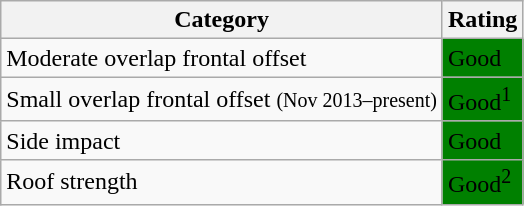<table class="wikitable">
<tr>
<th>Category</th>
<th>Rating</th>
</tr>
<tr>
<td>Moderate overlap frontal offset</td>
<td style="background: green">Good</td>
</tr>
<tr>
<td>Small overlap frontal offset <small>(Nov 2013–present)</small></td>
<td style="background: green">Good<sup>1</sup></td>
</tr>
<tr>
<td>Side impact</td>
<td style="background: green">Good</td>
</tr>
<tr>
<td>Roof strength</td>
<td style="background: green">Good<sup>2</sup></td>
</tr>
</table>
